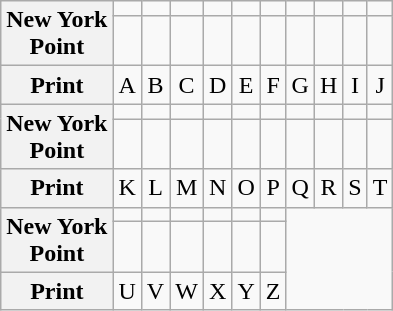<table class=wikitable>
<tr align=center>
<th rowspan=2>New York <br>Point</th>
<td></td>
<td></td>
<td></td>
<td></td>
<td></td>
<td></td>
<td></td>
<td></td>
<td></td>
<td></td>
</tr>
<tr align=center valign="top">
<td> <span></span> </td>
<td> <span></span> </td>
<td> <span></span> </td>
<td> <span></span> </td>
<td> <span></span> </td>
<td> <span></span> </td>
<td> <span></span> </td>
<td> <span></span> </td>
<td> <span></span> </td>
<td> <span></span> </td>
</tr>
<tr align=center>
<th>Print</th>
<td>A</td>
<td>B</td>
<td>C</td>
<td>D</td>
<td>E</td>
<td>F</td>
<td>G</td>
<td>H</td>
<td>I</td>
<td>J</td>
</tr>
<tr align=center>
<th rowspan=2>New York <br>Point</th>
<td></td>
<td></td>
<td></td>
<td></td>
<td></td>
<td></td>
<td></td>
<td></td>
<td></td>
<td></td>
</tr>
<tr align=center valign="top">
<td> <span></span> </td>
<td> <span></span> </td>
<td> <span></span> </td>
<td> <span></span> </td>
<td> <span></span> </td>
<td> <span></span> </td>
<td> <span></span> </td>
<td> <span></span> </td>
<td> <span></span> </td>
<td> <span></span> </td>
</tr>
<tr align=center>
<th>Print</th>
<td>K</td>
<td>L</td>
<td>M</td>
<td>N</td>
<td>O</td>
<td>P</td>
<td>Q</td>
<td>R</td>
<td>S</td>
<td>T</td>
</tr>
<tr align=center>
<th rowspan=2>New York <br>Point</th>
<td></td>
<td></td>
<td></td>
<td></td>
<td></td>
<td></td>
</tr>
<tr align=center valign="top">
<td> <span></span> </td>
<td> <span></span> </td>
<td> <span></span> </td>
<td> <span></span> </td>
<td> <span></span> </td>
<td> <span></span> </td>
</tr>
<tr align=center>
<th>Print</th>
<td>U</td>
<td>V</td>
<td>W</td>
<td>X</td>
<td>Y</td>
<td>Z</td>
</tr>
</table>
